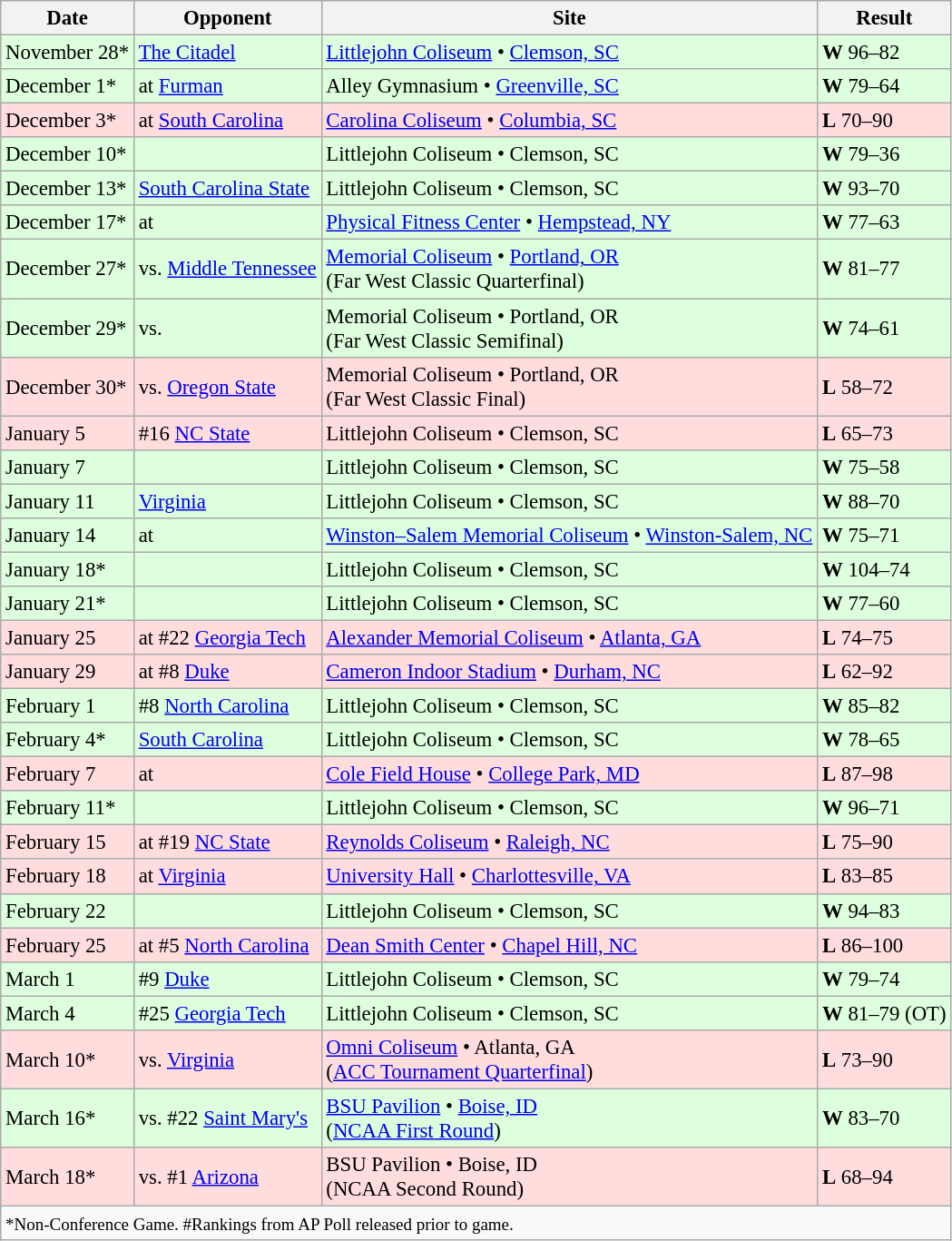<table class="wikitable" style="font-size:95%;">
<tr>
<th>Date</th>
<th>Opponent </th>
<th>Site</th>
<th>Result</th>
</tr>
<tr style="background: #ddffdd;">
<td>November 28*</td>
<td><a href='#'>The Citadel</a></td>
<td><a href='#'>Littlejohn Coliseum</a> • <a href='#'>Clemson, SC</a></td>
<td><strong>W</strong> 96–82</td>
</tr>
<tr style="background: #ddffdd;">
<td>December 1*</td>
<td>at <a href='#'>Furman</a></td>
<td>Alley Gymnasium • <a href='#'>Greenville, SC</a></td>
<td><strong>W</strong> 79–64</td>
</tr>
<tr style="background: #ffdddd;">
<td>December 3*</td>
<td>at <a href='#'>South Carolina</a></td>
<td><a href='#'>Carolina Coliseum</a> • <a href='#'>Columbia, SC</a></td>
<td><strong>L</strong> 70–90</td>
</tr>
<tr style="background: #ddffdd;">
<td>December 10*</td>
<td></td>
<td>Littlejohn Coliseum • Clemson, SC</td>
<td><strong>W</strong> 79–36</td>
</tr>
<tr style="background: #ddffdd;">
<td>December 13*</td>
<td><a href='#'>South Carolina State</a></td>
<td>Littlejohn Coliseum • Clemson, SC</td>
<td><strong>W</strong> 93–70</td>
</tr>
<tr style="background: #ddffdd;">
<td>December 17*</td>
<td>at </td>
<td><a href='#'>Physical Fitness Center</a> • <a href='#'>Hempstead, NY</a></td>
<td><strong>W</strong> 77–63</td>
</tr>
<tr style="background: #ddffdd;">
<td>December 27*</td>
<td>vs. <a href='#'>Middle Tennessee</a></td>
<td><a href='#'>Memorial Coliseum</a> • <a href='#'>Portland, OR</a><br>(Far West Classic Quarterfinal)</td>
<td><strong>W</strong> 81–77</td>
</tr>
<tr style="background: #ddffdd;">
<td>December 29*</td>
<td>vs. </td>
<td>Memorial Coliseum • Portland, OR<br>(Far West Classic Semifinal)</td>
<td><strong>W</strong> 74–61</td>
</tr>
<tr style="background: #ffdddd;">
<td>December 30*</td>
<td>vs. <a href='#'>Oregon State</a></td>
<td>Memorial Coliseum • Portland, OR<br>(Far West Classic Final)</td>
<td><strong>L</strong> 58–72</td>
</tr>
<tr style="background: #ffdddd;">
<td>January 5</td>
<td>#16 <a href='#'>NC State</a></td>
<td>Littlejohn Coliseum • Clemson, SC</td>
<td><strong>L</strong> 65–73</td>
</tr>
<tr style="background: #ddffdd;">
<td>January 7</td>
<td></td>
<td>Littlejohn Coliseum • Clemson, SC</td>
<td><strong>W</strong> 75–58</td>
</tr>
<tr style="background: #ddffdd;">
<td>January 11</td>
<td><a href='#'>Virginia</a></td>
<td>Littlejohn Coliseum • Clemson, SC</td>
<td><strong>W</strong> 88–70</td>
</tr>
<tr style="background: #ddffdd;">
<td>January 14</td>
<td>at </td>
<td><a href='#'>Winston–Salem Memorial Coliseum</a> • <a href='#'>Winston-Salem, NC</a></td>
<td><strong>W</strong> 75–71</td>
</tr>
<tr style="background: #ddffdd;">
<td>January 18*</td>
<td></td>
<td>Littlejohn Coliseum • Clemson, SC</td>
<td><strong>W</strong> 104–74</td>
</tr>
<tr style="background: #ddffdd;">
<td>January 21*</td>
<td></td>
<td>Littlejohn Coliseum • Clemson, SC</td>
<td><strong>W</strong> 77–60</td>
</tr>
<tr style="background: #ffdddd;">
<td>January 25</td>
<td>at #22 <a href='#'>Georgia Tech</a></td>
<td><a href='#'>Alexander Memorial Coliseum</a> • <a href='#'>Atlanta, GA</a></td>
<td><strong>L</strong> 74–75</td>
</tr>
<tr style="background: #ffdddd;">
<td>January 29</td>
<td>at #8 <a href='#'>Duke</a></td>
<td><a href='#'>Cameron Indoor Stadium</a> • <a href='#'>Durham, NC</a></td>
<td><strong>L</strong> 62–92</td>
</tr>
<tr style="background: #ddffdd;">
<td>February 1</td>
<td>#8 <a href='#'>North Carolina</a></td>
<td>Littlejohn Coliseum • Clemson, SC</td>
<td><strong>W</strong> 85–82</td>
</tr>
<tr style="background: #ddffdd;">
<td>February 4*</td>
<td><a href='#'>South Carolina</a></td>
<td>Littlejohn Coliseum • Clemson, SC</td>
<td><strong>W</strong> 78–65</td>
</tr>
<tr style="background: #ffdddd;">
<td>February 7</td>
<td>at </td>
<td><a href='#'>Cole Field House</a> • <a href='#'>College Park, MD</a></td>
<td><strong>L</strong> 87–98</td>
</tr>
<tr style="background: #ddffdd;">
<td>February 11*</td>
<td></td>
<td>Littlejohn Coliseum • Clemson, SC</td>
<td><strong>W</strong> 96–71</td>
</tr>
<tr style="background: #ffdddd;">
<td>February 15</td>
<td>at #19 <a href='#'>NC State</a></td>
<td><a href='#'>Reynolds Coliseum</a> • <a href='#'>Raleigh, NC</a></td>
<td><strong>L</strong> 75–90</td>
</tr>
<tr style="background: #ffdddd;">
<td>February 18</td>
<td>at <a href='#'>Virginia</a></td>
<td><a href='#'>University Hall</a> • <a href='#'>Charlottesville, VA</a></td>
<td><strong>L</strong> 83–85</td>
</tr>
<tr style="background: #ddffdd;">
<td>February 22</td>
<td></td>
<td>Littlejohn Coliseum • Clemson, SC</td>
<td><strong>W</strong> 94–83</td>
</tr>
<tr style="background: #ffdddd;">
<td>February 25</td>
<td>at #5 <a href='#'>North Carolina</a></td>
<td><a href='#'>Dean Smith Center</a> • <a href='#'>Chapel Hill, NC</a></td>
<td><strong>L</strong> 86–100</td>
</tr>
<tr style="background: #ddffdd;">
<td>March 1</td>
<td>#9 <a href='#'>Duke</a></td>
<td>Littlejohn Coliseum • Clemson, SC</td>
<td><strong>W</strong> 79–74</td>
</tr>
<tr style="background: #ddffdd;">
<td>March 4</td>
<td>#25 <a href='#'>Georgia Tech</a></td>
<td>Littlejohn Coliseum • Clemson, SC</td>
<td><strong>W</strong> 81–79 (OT)</td>
</tr>
<tr style="background: #ffdddd;">
<td>March 10*</td>
<td>vs. <a href='#'>Virginia</a></td>
<td><a href='#'>Omni Coliseum</a> • Atlanta, GA<br>(<a href='#'>ACC Tournament Quarterfinal</a>)</td>
<td><strong>L</strong> 73–90</td>
</tr>
<tr style="background: #ddffdd;">
<td>March 16*</td>
<td>vs. #22 <a href='#'>Saint Mary's</a></td>
<td><a href='#'>BSU Pavilion</a> • <a href='#'>Boise, ID</a><br>(<a href='#'>NCAA First Round</a>)</td>
<td><strong>W</strong> 83–70</td>
</tr>
<tr style="background: #ffdddd;">
<td>March 18*</td>
<td>vs. #1 <a href='#'>Arizona</a></td>
<td>BSU Pavilion • Boise, ID<br>(NCAA Second Round)</td>
<td><strong>L</strong> 68–94</td>
</tr>
<tr style="background:#f9f9f9;">
<td colspan=5><small>*Non-Conference Game. #Rankings from AP Poll released prior to game.</small></td>
</tr>
</table>
